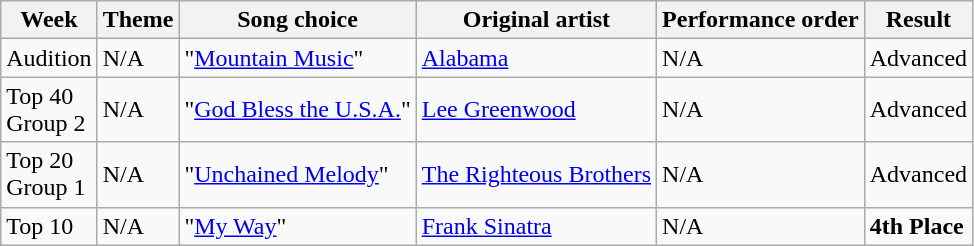<table class="wikitable">
<tr>
<th>Week</th>
<th>Theme</th>
<th>Song choice</th>
<th>Original artist</th>
<th>Performance order</th>
<th>Result</th>
</tr>
<tr>
<td>Audition</td>
<td>N/A</td>
<td>"<a href='#'>Mountain Music</a>"</td>
<td><a href='#'>Alabama</a></td>
<td>N/A</td>
<td>Advanced</td>
</tr>
<tr>
<td>Top 40<br>Group 2</td>
<td>N/A</td>
<td>"<a href='#'>God Bless the U.S.A.</a>"</td>
<td><a href='#'>Lee Greenwood</a></td>
<td>N/A</td>
<td>Advanced</td>
</tr>
<tr>
<td>Top 20<br>Group 1</td>
<td>N/A</td>
<td>"<a href='#'>Unchained Melody</a>"</td>
<td><a href='#'>The Righteous Brothers</a></td>
<td>N/A</td>
<td>Advanced</td>
</tr>
<tr>
<td>Top 10</td>
<td>N/A</td>
<td>"<a href='#'>My Way</a>"</td>
<td><a href='#'>Frank Sinatra</a></td>
<td>N/A</td>
<td><strong>4th Place</strong></td>
</tr>
</table>
